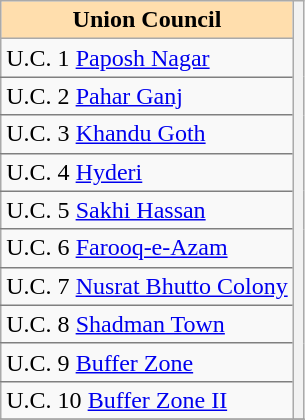<table class="sortable wikitable" align="left">
<tr>
<th style="background:#ffdead;"><strong>Union Council</strong></th>
<th rowspan=11 style="border-bottom:1px solid grey;" valign="top" class="unsortable"><br><br></th>
</tr>
<tr>
<td style="border-bottom:1px solid grey;">U.C. 1 <a href='#'>Paposh Nagar</a></td>
</tr>
<tr>
<td style="border-bottom:1px solid grey;">U.C. 2 <a href='#'>Pahar Ganj</a></td>
</tr>
<tr>
<td style="border-bottom:1px solid grey;">U.C. 3 <a href='#'>Khandu Goth</a></td>
</tr>
<tr>
<td style="border-bottom:1px solid grey;">U.C. 4 <a href='#'>Hyderi</a></td>
</tr>
<tr>
<td style="border-bottom:1px solid grey;">U.C. 5 <a href='#'>Sakhi Hassan</a></td>
</tr>
<tr>
<td style="border-bottom:1px solid grey;">U.C. 6 <a href='#'>Farooq-e-Azam</a></td>
</tr>
<tr>
<td style="border-bottom:1px solid grey;">U.C. 7 <a href='#'>Nusrat Bhutto Colony</a></td>
</tr>
<tr>
<td style="border-bottom:1px solid grey;">U.C. 8 <a href='#'>Shadman Town</a></td>
</tr>
<tr>
<td style="border-bottom:1px solid grey;">U.C. 9 <a href='#'>Buffer Zone</a></td>
</tr>
<tr>
<td style="border-bottom:1px solid grey;">U.C. 10 <a href='#'>Buffer Zone II</a></td>
</tr>
<tr>
</tr>
</table>
